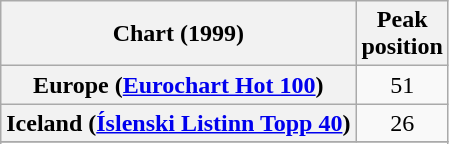<table class="wikitable sortable plainrowheaders" style="text-align:center">
<tr>
<th>Chart (1999)</th>
<th>Peak<br>position</th>
</tr>
<tr>
<th scope="row">Europe (<a href='#'>Eurochart Hot 100</a>)</th>
<td>51</td>
</tr>
<tr>
<th scope="row">Iceland (<a href='#'>Íslenski Listinn Topp 40</a>)</th>
<td>26</td>
</tr>
<tr>
</tr>
<tr>
</tr>
</table>
